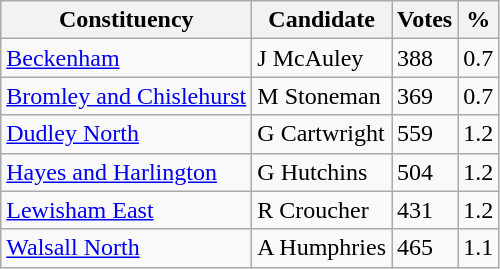<table class="wikitable sortable">
<tr>
<th>Constituency</th>
<th>Candidate</th>
<th>Votes</th>
<th>%</th>
</tr>
<tr>
<td><a href='#'>Beckenham</a></td>
<td>J McAuley</td>
<td>388</td>
<td>0.7</td>
</tr>
<tr>
<td><a href='#'>Bromley and Chislehurst</a></td>
<td>M Stoneman</td>
<td>369</td>
<td>0.7</td>
</tr>
<tr>
<td><a href='#'>Dudley North</a></td>
<td>G Cartwright</td>
<td>559</td>
<td>1.2</td>
</tr>
<tr>
<td><a href='#'>Hayes and Harlington</a></td>
<td>G Hutchins</td>
<td>504</td>
<td>1.2</td>
</tr>
<tr>
<td><a href='#'>Lewisham East</a></td>
<td>R Croucher</td>
<td>431</td>
<td>1.2</td>
</tr>
<tr>
<td><a href='#'>Walsall North</a></td>
<td>A Humphries</td>
<td>465</td>
<td>1.1</td>
</tr>
</table>
